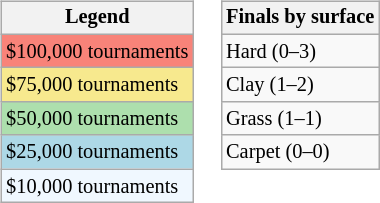<table>
<tr valign=top>
<td><br><table class=wikitable style="font-size:85%">
<tr>
<th>Legend</th>
</tr>
<tr style="background:#f88379;">
<td>$100,000 tournaments</td>
</tr>
<tr style="background:#f7e98e;">
<td>$75,000 tournaments</td>
</tr>
<tr style="background:#addfad;">
<td>$50,000 tournaments</td>
</tr>
<tr style="background:lightblue;">
<td>$25,000 tournaments</td>
</tr>
<tr style="background:#f0f8ff;">
<td>$10,000 tournaments</td>
</tr>
</table>
</td>
<td><br><table class=wikitable style="font-size:85%">
<tr>
<th>Finals by surface</th>
</tr>
<tr>
<td>Hard (0–3)</td>
</tr>
<tr>
<td>Clay (1–2)</td>
</tr>
<tr>
<td>Grass (1–1)</td>
</tr>
<tr>
<td>Carpet (0–0)</td>
</tr>
</table>
</td>
</tr>
</table>
